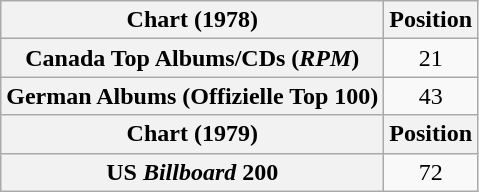<table class="wikitable plainrowheaders" style="text-align:center">
<tr>
<th scope="col">Chart (1978)</th>
<th scope="col">Position</th>
</tr>
<tr>
<th scope="row">Canada Top Albums/CDs (<em>RPM</em>)</th>
<td>21</td>
</tr>
<tr>
<th scope="row">German Albums (Offizielle Top 100)</th>
<td>43</td>
</tr>
<tr>
<th scope="col">Chart (1979)</th>
<th scope="col">Position</th>
</tr>
<tr>
<th scope="row">US <em>Billboard</em> 200</th>
<td>72</td>
</tr>
</table>
